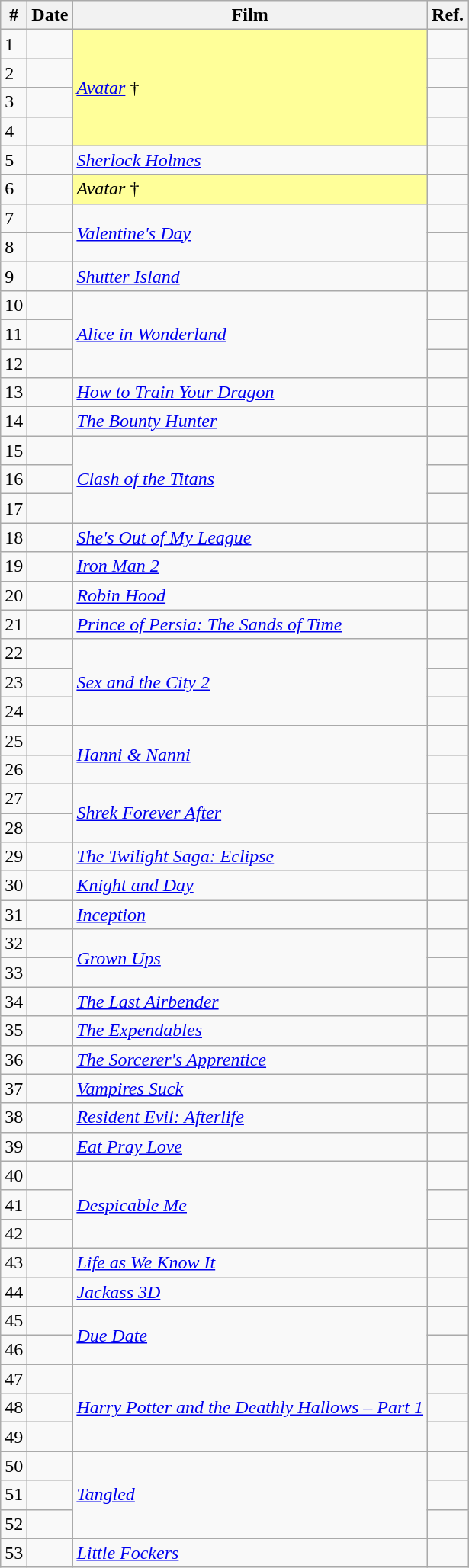<table class="wikitable sortable">
<tr>
<th>#</th>
<th>Date</th>
<th>Film</th>
<th>Ref.</th>
</tr>
<tr>
<td>1</td>
<td></td>
<td rowspan="4" style="background-color:#FFFF99"><em><a href='#'>Avatar</a></em> †</td>
<td></td>
</tr>
<tr>
<td>2</td>
<td></td>
<td></td>
</tr>
<tr>
<td>3</td>
<td></td>
<td></td>
</tr>
<tr>
<td>4</td>
<td></td>
<td></td>
</tr>
<tr>
<td>5</td>
<td></td>
<td rowspan="1"><em><a href='#'>Sherlock Holmes</a></em></td>
<td></td>
</tr>
<tr>
<td>6</td>
<td></td>
<td style="background-color:#FFFF99"><em>Avatar</em> †</td>
<td></td>
</tr>
<tr>
<td>7</td>
<td></td>
<td rowspan="2"><em><a href='#'>Valentine's Day</a></em></td>
<td></td>
</tr>
<tr>
<td>8</td>
<td></td>
<td></td>
</tr>
<tr>
<td>9</td>
<td></td>
<td rowspan="1"><em><a href='#'>Shutter Island</a></em></td>
<td></td>
</tr>
<tr>
<td>10</td>
<td></td>
<td rowspan="3"><em><a href='#'>Alice in Wonderland</a></em></td>
<td></td>
</tr>
<tr>
<td>11</td>
<td></td>
<td></td>
</tr>
<tr>
<td>12</td>
<td></td>
<td></td>
</tr>
<tr>
<td>13</td>
<td></td>
<td rowspan="1"><em><a href='#'>How to Train Your Dragon</a></em></td>
<td></td>
</tr>
<tr>
<td>14</td>
<td></td>
<td rowspan="1"><em><a href='#'>The Bounty Hunter</a></em></td>
<td></td>
</tr>
<tr>
<td>15</td>
<td></td>
<td rowspan="3"><em><a href='#'>Clash of the Titans</a></em></td>
<td></td>
</tr>
<tr>
<td>16</td>
<td></td>
<td></td>
</tr>
<tr>
<td>17</td>
<td></td>
<td></td>
</tr>
<tr>
<td>18</td>
<td></td>
<td rowspan="1"><em><a href='#'>She's Out of My League</a></em></td>
<td></td>
</tr>
<tr>
<td>19</td>
<td></td>
<td rowspan="1"><em><a href='#'>Iron Man 2</a></em></td>
<td></td>
</tr>
<tr>
<td>20</td>
<td></td>
<td rowspan="1"><em><a href='#'>Robin Hood</a></em></td>
<td></td>
</tr>
<tr>
<td>21</td>
<td></td>
<td rowspan="1"><em><a href='#'>Prince of Persia: The Sands of Time</a></em></td>
<td></td>
</tr>
<tr>
<td>22</td>
<td></td>
<td rowspan="3"><em><a href='#'>Sex and the City 2</a></em></td>
<td></td>
</tr>
<tr>
<td>23</td>
<td></td>
<td></td>
</tr>
<tr>
<td>24</td>
<td></td>
<td></td>
</tr>
<tr>
<td>25</td>
<td></td>
<td rowspan="2"><em><a href='#'>Hanni & Nanni</a></em></td>
<td></td>
</tr>
<tr>
<td>26</td>
<td></td>
<td></td>
</tr>
<tr>
<td>27</td>
<td></td>
<td rowspan="2"><em><a href='#'>Shrek Forever After</a></em></td>
<td></td>
</tr>
<tr>
<td>28</td>
<td></td>
<td></td>
</tr>
<tr>
<td>29</td>
<td></td>
<td rowspan="1"><em><a href='#'>The Twilight Saga: Eclipse</a></em></td>
<td></td>
</tr>
<tr>
<td>30</td>
<td></td>
<td rowspan="1"><em><a href='#'>Knight and Day</a></em></td>
<td></td>
</tr>
<tr>
<td>31</td>
<td></td>
<td rowspan="1"><em><a href='#'>Inception</a></em></td>
<td></td>
</tr>
<tr>
<td>32</td>
<td></td>
<td rowspan="2"><em><a href='#'>Grown Ups</a></em></td>
<td></td>
</tr>
<tr>
<td>33</td>
<td></td>
<td></td>
</tr>
<tr>
<td>34</td>
<td></td>
<td rowspan="1"><em><a href='#'>The Last Airbender</a></em></td>
<td></td>
</tr>
<tr>
<td>35</td>
<td></td>
<td rowspan="1"><em><a href='#'>The Expendables</a></em></td>
<td></td>
</tr>
<tr>
<td>36</td>
<td></td>
<td rowspan="1"><em><a href='#'>The Sorcerer's Apprentice</a></em></td>
<td></td>
</tr>
<tr>
<td>37</td>
<td></td>
<td rowspan="1"><em><a href='#'>Vampires Suck</a></em></td>
<td></td>
</tr>
<tr>
<td>38</td>
<td></td>
<td rowspan="1"><em><a href='#'>Resident Evil: Afterlife</a></em></td>
<td></td>
</tr>
<tr>
<td>39</td>
<td></td>
<td rowspan="1"><em><a href='#'>Eat Pray Love</a></em></td>
<td></td>
</tr>
<tr>
<td>40</td>
<td></td>
<td rowspan="3"><em><a href='#'>Despicable Me</a></em></td>
<td></td>
</tr>
<tr>
<td>41</td>
<td></td>
<td></td>
</tr>
<tr>
<td>42</td>
<td></td>
<td></td>
</tr>
<tr>
<td>43</td>
<td></td>
<td rowspan="1"><em><a href='#'>Life as We Know It</a></em></td>
<td></td>
</tr>
<tr>
<td>44</td>
<td></td>
<td rowspan="1"><em><a href='#'>Jackass 3D</a></em></td>
<td></td>
</tr>
<tr>
<td>45</td>
<td></td>
<td rowspan="2"><em><a href='#'>Due Date</a></em></td>
<td></td>
</tr>
<tr>
<td>46</td>
<td></td>
<td></td>
</tr>
<tr>
<td>47</td>
<td></td>
<td rowspan="3"><em><a href='#'>Harry Potter and the Deathly Hallows – Part 1</a></em></td>
<td></td>
</tr>
<tr>
<td>48</td>
<td></td>
<td></td>
</tr>
<tr>
<td>49</td>
<td></td>
<td></td>
</tr>
<tr>
<td>50</td>
<td></td>
<td rowspan="3"><em><a href='#'>Tangled</a></em></td>
<td></td>
</tr>
<tr>
<td>51</td>
<td></td>
<td></td>
</tr>
<tr>
<td>52</td>
<td></td>
<td></td>
</tr>
<tr>
<td>53</td>
<td></td>
<td rowspan="3"><em><a href='#'>Little Fockers</a></em></td>
<td></td>
</tr>
</table>
